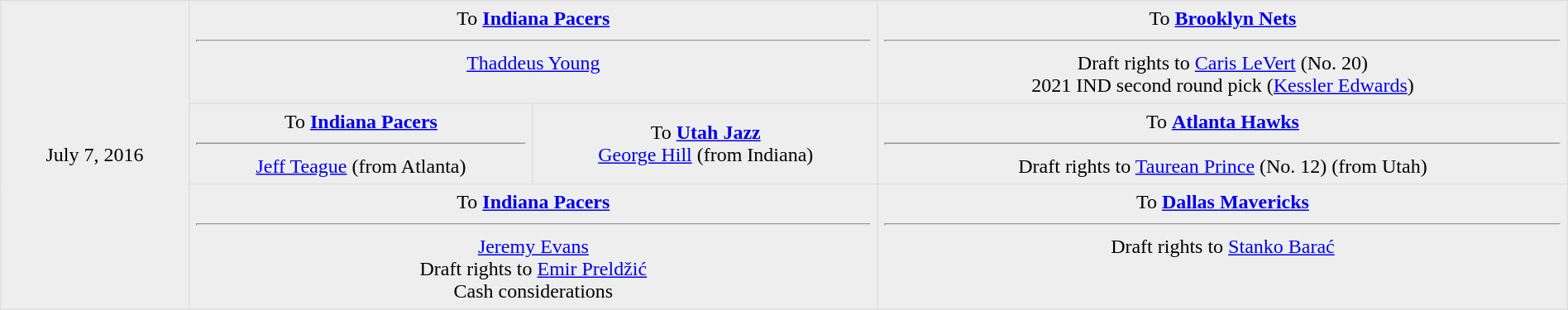<table border=1 style="border-collapse:collapse; text-align: center; width: 100%" bordercolor="#DFDFDF"  cellpadding="5">
<tr bgcolor="#eeeeee">
<td style="width:12%" rowspan="3">July 7, 2016</td>
<td valign="top" style="width:44%" colspan="2">To <strong><a href='#'>Indiana Pacers</a></strong><hr><a href='#'>Thaddeus Young</a></td>
<td style="width:44%" valign="top">To <strong><a href='#'>Brooklyn Nets</a></strong><hr>Draft rights to <a href='#'>Caris LeVert</a> (No. 20)<br>2021 IND second round pick (<a href='#'>Kessler Edwards</a>)</td>
</tr>
<tr bgcolor="#eeeeee">
<td valign="top" style="width:22%">To <strong><a href='#'>Indiana Pacers</a></strong><hr><a href='#'>Jeff Teague</a> (from Atlanta)</td>
<td>To <strong><a href='#'>Utah Jazz</a></strong><br><a href='#'>George Hill</a> (from Indiana)</td>
<td valign="top" style="width:44%">To <strong><a href='#'>Atlanta Hawks</a></strong><hr>Draft rights to <a href='#'>Taurean Prince</a> (No. 12) (from Utah)</td>
</tr>
<tr bgcolor="#eeeeee">
<td valign="top" style="width:44%" colspan="2">To <strong><a href='#'>Indiana Pacers</a></strong><hr><a href='#'>Jeremy Evans</a><br>Draft rights to <a href='#'>Emir Preldžić</a><br>Cash considerations</td>
<td style="width:44%" valign="top">To <strong><a href='#'>Dallas Mavericks</a></strong><hr>Draft rights to <a href='#'>Stanko Barać</a></td>
</tr>
</table>
